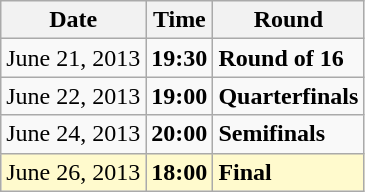<table class="wikitable">
<tr>
<th>Date</th>
<th>Time</th>
<th>Round</th>
</tr>
<tr>
<td>June 21, 2013</td>
<td><strong>19:30</strong></td>
<td><strong>Round of 16</strong></td>
</tr>
<tr>
<td>June 22, 2013</td>
<td><strong>19:00</strong></td>
<td><strong>Quarterfinals</strong></td>
</tr>
<tr>
<td>June 24, 2013</td>
<td><strong>20:00</strong></td>
<td><strong>Semifinals</strong></td>
</tr>
<tr style=background:lemonchiffon>
<td>June 26, 2013</td>
<td><strong>18:00</strong></td>
<td><strong>Final</strong></td>
</tr>
</table>
